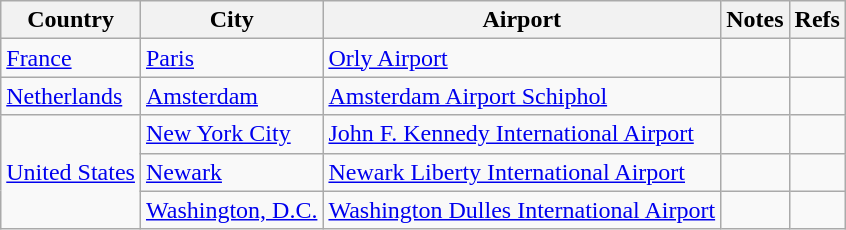<table class="sortable wikitable">
<tr>
<th>Country</th>
<th>City</th>
<th>Airport</th>
<th>Notes</th>
<th class="unsortable">Refs</th>
</tr>
<tr>
<td><a href='#'>France</a></td>
<td><a href='#'>Paris</a></td>
<td><a href='#'>Orly Airport</a></td>
<td></td>
<td></td>
</tr>
<tr>
<td><a href='#'>Netherlands</a></td>
<td><a href='#'>Amsterdam</a></td>
<td><a href='#'>Amsterdam Airport Schiphol</a></td>
<td></td>
<td align=center></td>
</tr>
<tr>
<td rowspan="3"><a href='#'>United States</a></td>
<td><a href='#'>New York City</a></td>
<td><a href='#'>John F. Kennedy International Airport</a></td>
<td></td>
<td></td>
</tr>
<tr>
<td><a href='#'>Newark</a></td>
<td><a href='#'>Newark Liberty International Airport</a></td>
<td></td>
<td></td>
</tr>
<tr>
<td><a href='#'>Washington, D.C.</a></td>
<td><a href='#'>Washington Dulles International Airport</a></td>
<td></td>
<td align=center></td>
</tr>
</table>
